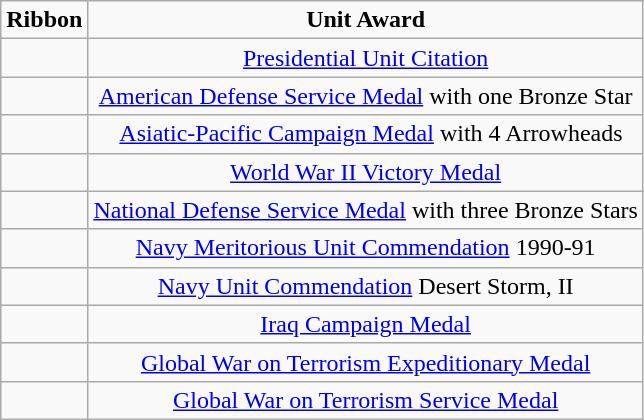<table class="wikitable" style="text-align:center; clear: center">
<tr>
<td><strong>Ribbon</strong></td>
<td><strong>Unit Award </strong></td>
</tr>
<tr>
<td></td>
<td><a href='#'>Presidential Unit Citation</a></td>
</tr>
<tr>
<td></td>
<td><a href='#'>American Defense Service Medal</a> with one Bronze Star</td>
</tr>
<tr>
<td></td>
<td>  <a href='#'>Asiatic-Pacific Campaign Medal</a> with 4 Arrowheads</td>
</tr>
<tr>
<td></td>
<td><a href='#'>World War II Victory Medal</a></td>
</tr>
<tr>
<td></td>
<td><a href='#'>National Defense Service Medal</a> with three Bronze Stars</td>
</tr>
<tr>
<td></td>
<td><a href='#'>Navy Meritorious Unit Commendation</a> 1990-91</td>
</tr>
<tr>
<td></td>
<td><a href='#'>Navy Unit Commendation</a> Desert Storm, II</td>
</tr>
<tr>
<td></td>
<td><a href='#'>Iraq Campaign Medal</a></td>
</tr>
<tr>
<td></td>
<td><a href='#'>Global War on Terrorism Expeditionary Medal</a></td>
</tr>
<tr>
<td></td>
<td><a href='#'>Global War on Terrorism Service Medal</a></td>
</tr>
</table>
